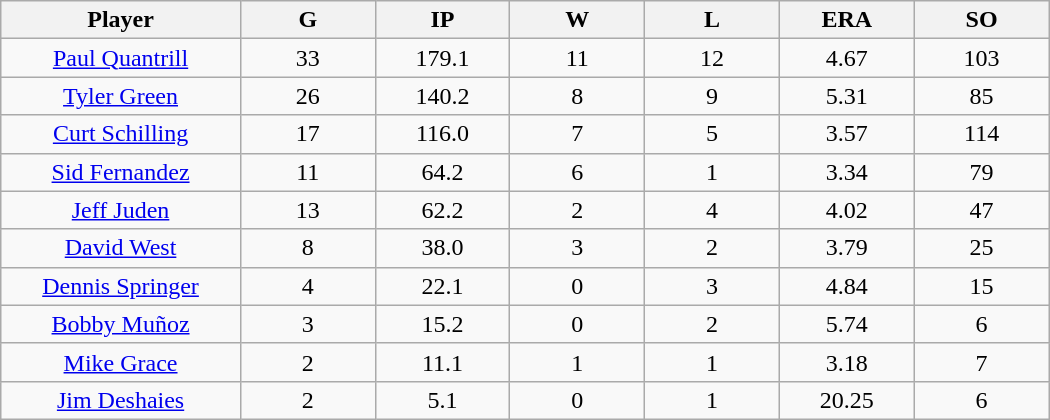<table class="wikitable sortable">
<tr>
<th bgcolor="#DDDDFF" width="16%">Player</th>
<th bgcolor="#DDDDFF" width="9%">G</th>
<th bgcolor="#DDDDFF" width="9%">IP</th>
<th bgcolor="#DDDDFF" width="9%">W</th>
<th bgcolor="#DDDDFF" width="9%">L</th>
<th bgcolor="#DDDDFF" width="9%">ERA</th>
<th bgcolor="#DDDDFF" width="9%">SO</th>
</tr>
<tr align=center>
<td><a href='#'>Paul Quantrill</a></td>
<td>33</td>
<td>179.1</td>
<td>11</td>
<td>12</td>
<td>4.67</td>
<td>103</td>
</tr>
<tr align=center>
<td><a href='#'>Tyler Green</a></td>
<td>26</td>
<td>140.2</td>
<td>8</td>
<td>9</td>
<td>5.31</td>
<td>85</td>
</tr>
<tr align=center>
<td><a href='#'>Curt Schilling</a></td>
<td>17</td>
<td>116.0</td>
<td>7</td>
<td>5</td>
<td>3.57</td>
<td>114</td>
</tr>
<tr align=center>
<td><a href='#'>Sid Fernandez</a></td>
<td>11</td>
<td>64.2</td>
<td>6</td>
<td>1</td>
<td>3.34</td>
<td>79</td>
</tr>
<tr align=center>
<td><a href='#'>Jeff Juden</a></td>
<td>13</td>
<td>62.2</td>
<td>2</td>
<td>4</td>
<td>4.02</td>
<td>47</td>
</tr>
<tr align=center>
<td><a href='#'>David West</a></td>
<td>8</td>
<td>38.0</td>
<td>3</td>
<td>2</td>
<td>3.79</td>
<td>25</td>
</tr>
<tr align=center>
<td><a href='#'>Dennis Springer</a></td>
<td>4</td>
<td>22.1</td>
<td>0</td>
<td>3</td>
<td>4.84</td>
<td>15</td>
</tr>
<tr align=center>
<td><a href='#'>Bobby Muñoz</a></td>
<td>3</td>
<td>15.2</td>
<td>0</td>
<td>2</td>
<td>5.74</td>
<td>6</td>
</tr>
<tr align=center>
<td><a href='#'>Mike Grace</a></td>
<td>2</td>
<td>11.1</td>
<td>1</td>
<td>1</td>
<td>3.18</td>
<td>7</td>
</tr>
<tr align=center>
<td><a href='#'>Jim Deshaies</a></td>
<td>2</td>
<td>5.1</td>
<td>0</td>
<td>1</td>
<td>20.25</td>
<td>6</td>
</tr>
</table>
